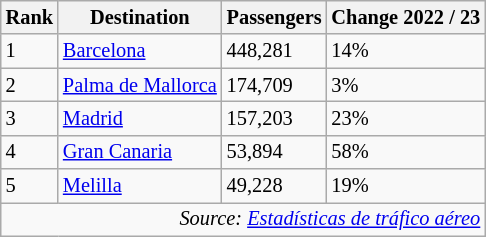<table class="wikitable" style="font-size: 85%; width:align">
<tr>
<th>Rank</th>
<th>Destination</th>
<th>Passengers</th>
<th>Change 2022 / 23</th>
</tr>
<tr>
<td>1</td>
<td> <a href='#'>Barcelona</a></td>
<td>448,281</td>
<td> 14%</td>
</tr>
<tr>
<td>2</td>
<td> <a href='#'>Palma de Mallorca</a></td>
<td>174,709</td>
<td> 3%</td>
</tr>
<tr>
<td>3</td>
<td> <a href='#'>Madrid</a></td>
<td>157,203</td>
<td> 23%</td>
</tr>
<tr>
<td>4</td>
<td> <a href='#'>Gran Canaria</a></td>
<td>53,894</td>
<td> 58%</td>
</tr>
<tr>
<td>5</td>
<td> <a href='#'>Melilla</a></td>
<td>49,228</td>
<td> 19%</td>
</tr>
<tr>
<td colspan="4" style="text-align:right;"><em>Source: <a href='#'>Estadísticas de tráfico aéreo</a></em></td>
</tr>
</table>
